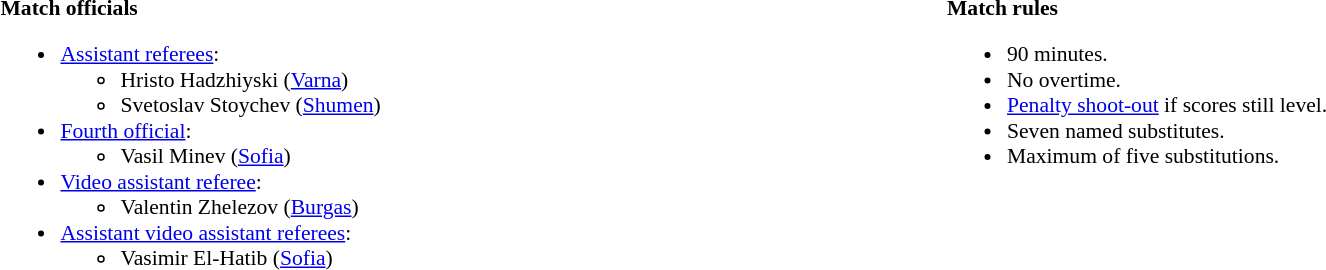<table width=100% style="font-size: 90%">
<tr>
<td width=50% valign=top><br><strong>Match officials</strong><ul><li><a href='#'>Assistant referees</a>:<ul><li>Hristo Hadzhiyski (<a href='#'>Varna</a>)</li><li>Svetoslav Stoychev (<a href='#'>Shumen</a>)</li></ul></li><li><a href='#'>Fourth official</a>:<ul><li>Vasil Minev (<a href='#'>Sofia</a>)</li></ul></li><li><a href='#'>Video assistant referee</a>:<ul><li>Valentin Zhelezov (<a href='#'>Burgas</a>)</li></ul></li><li><a href='#'>Assistant video assistant referees</a>:<ul><li>Vasimir El-Hatib (<a href='#'>Sofia</a>)</li></ul></li></ul></td>
<td width=50% valign=top><br><strong>Match rules</strong><ul><li>90 minutes.</li><li>No overtime.</li><li><a href='#'>Penalty shoot-out</a> if scores still level.</li><li>Seven named substitutes.</li><li>Maximum of five substitutions.</li></ul></td>
</tr>
</table>
